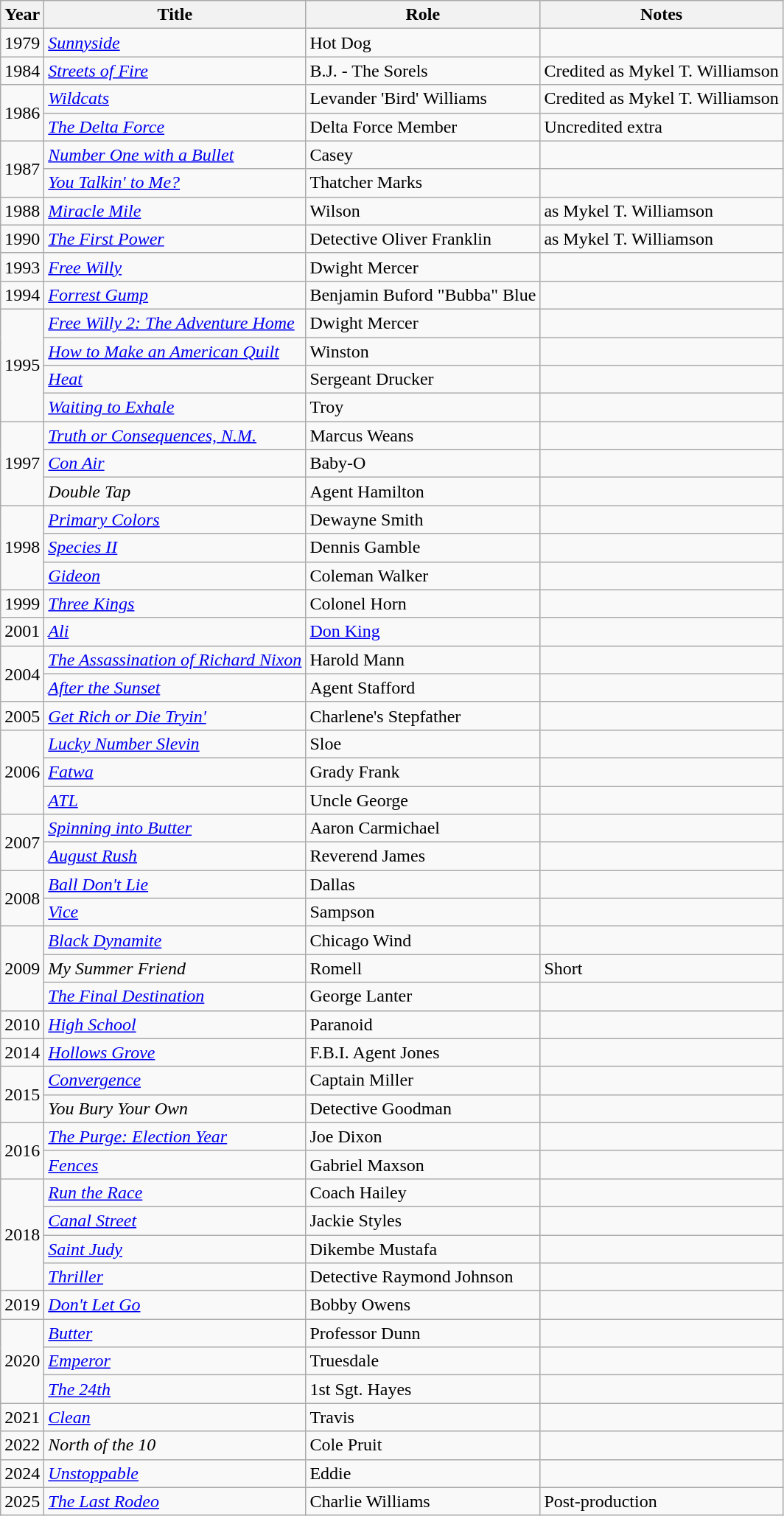<table class="wikitable sortable">
<tr>
<th>Year</th>
<th>Title</th>
<th>Role</th>
<th>Notes</th>
</tr>
<tr>
<td>1979</td>
<td><em><a href='#'>Sunnyside</a></em></td>
<td>Hot Dog</td>
<td></td>
</tr>
<tr>
<td>1984</td>
<td><em><a href='#'>Streets of Fire</a></em></td>
<td>B.J. - The Sorels</td>
<td>Credited as Mykel T. Williamson</td>
</tr>
<tr>
<td rowspan=2>1986</td>
<td><em><a href='#'>Wildcats</a></em></td>
<td>Levander 'Bird' Williams</td>
<td>Credited as Mykel T. Williamson</td>
</tr>
<tr>
<td><em><a href='#'>The Delta Force</a></em></td>
<td>Delta Force Member</td>
<td>Uncredited extra</td>
</tr>
<tr>
<td rowspan=2>1987</td>
<td><em><a href='#'>Number One with a Bullet</a></em></td>
<td>Casey</td>
<td></td>
</tr>
<tr>
<td><em><a href='#'>You Talkin' to Me?</a></em></td>
<td>Thatcher Marks</td>
<td></td>
</tr>
<tr>
<td>1988</td>
<td><em><a href='#'>Miracle Mile</a></em></td>
<td>Wilson</td>
<td>as Mykel T. Williamson</td>
</tr>
<tr>
<td>1990</td>
<td><em><a href='#'>The First Power</a></em></td>
<td>Detective Oliver Franklin</td>
<td>as Mykel T. Williamson</td>
</tr>
<tr>
<td>1993</td>
<td><em><a href='#'>Free Willy</a></em></td>
<td>Dwight Mercer</td>
<td></td>
</tr>
<tr>
<td>1994</td>
<td><em><a href='#'>Forrest Gump</a></em></td>
<td>Benjamin Buford "Bubba" Blue</td>
<td></td>
</tr>
<tr>
<td rowspan=4>1995</td>
<td><em><a href='#'>Free Willy 2: The Adventure Home</a></em></td>
<td>Dwight Mercer</td>
<td></td>
</tr>
<tr>
<td><em><a href='#'>How to Make an American Quilt</a></em></td>
<td>Winston</td>
<td></td>
</tr>
<tr>
<td><em><a href='#'>Heat</a></em></td>
<td>Sergeant Drucker</td>
<td></td>
</tr>
<tr>
<td><em><a href='#'>Waiting to Exhale</a></em></td>
<td>Troy</td>
<td></td>
</tr>
<tr>
<td rowspan=3>1997</td>
<td><em><a href='#'>Truth or Consequences, N.M.</a></em></td>
<td>Marcus Weans</td>
<td></td>
</tr>
<tr>
<td><em><a href='#'>Con Air</a></em></td>
<td>Baby-O</td>
<td></td>
</tr>
<tr>
<td><em>Double Tap</em></td>
<td>Agent Hamilton</td>
<td></td>
</tr>
<tr>
<td rowspan=3>1998</td>
<td><em><a href='#'>Primary Colors</a></em></td>
<td>Dewayne Smith</td>
<td></td>
</tr>
<tr>
<td><em><a href='#'>Species II</a></em></td>
<td>Dennis Gamble</td>
<td></td>
</tr>
<tr>
<td><em><a href='#'>Gideon</a></em></td>
<td>Coleman Walker</td>
<td></td>
</tr>
<tr>
<td>1999</td>
<td><em><a href='#'>Three Kings</a></em></td>
<td>Colonel Horn</td>
<td></td>
</tr>
<tr>
<td>2001</td>
<td><em><a href='#'>Ali</a></em></td>
<td><a href='#'>Don King</a></td>
<td></td>
</tr>
<tr>
<td rowspan=2>2004</td>
<td><em><a href='#'>The Assassination of Richard Nixon</a></em></td>
<td>Harold Mann</td>
<td></td>
</tr>
<tr>
<td><em><a href='#'>After the Sunset</a></em></td>
<td>Agent Stafford</td>
<td></td>
</tr>
<tr>
<td>2005</td>
<td><em><a href='#'>Get Rich or Die Tryin'</a></em></td>
<td>Charlene's Stepfather</td>
<td></td>
</tr>
<tr>
<td rowspan=3>2006</td>
<td><em><a href='#'>Lucky Number Slevin</a></em></td>
<td>Sloe</td>
<td></td>
</tr>
<tr>
<td><em><a href='#'>Fatwa</a></em></td>
<td>Grady Frank</td>
<td></td>
</tr>
<tr>
<td><em><a href='#'>ATL</a></em></td>
<td>Uncle George</td>
<td></td>
</tr>
<tr>
<td rowspan=2>2007</td>
<td><em><a href='#'>Spinning into Butter</a></em></td>
<td>Aaron Carmichael</td>
<td></td>
</tr>
<tr>
<td><em><a href='#'>August Rush</a></em></td>
<td>Reverend James</td>
<td></td>
</tr>
<tr>
<td rowspan=2>2008</td>
<td><em><a href='#'>Ball Don't Lie</a></em></td>
<td>Dallas</td>
<td></td>
</tr>
<tr>
<td><em><a href='#'>Vice</a></em></td>
<td>Sampson</td>
<td></td>
</tr>
<tr>
<td rowspan=3>2009</td>
<td><em><a href='#'>Black Dynamite</a></em></td>
<td>Chicago Wind</td>
<td></td>
</tr>
<tr>
<td><em>My Summer Friend</em></td>
<td>Romell</td>
<td>Short</td>
</tr>
<tr>
<td><em><a href='#'>The Final Destination</a></em></td>
<td>George Lanter</td>
<td></td>
</tr>
<tr>
<td>2010</td>
<td><em><a href='#'>High School</a></em></td>
<td>Paranoid</td>
<td></td>
</tr>
<tr>
<td>2014</td>
<td><em><a href='#'>Hollows Grove</a></em></td>
<td>F.B.I. Agent Jones</td>
<td></td>
</tr>
<tr>
<td rowspan=2>2015</td>
<td><em><a href='#'>Convergence</a></em></td>
<td>Captain Miller</td>
<td></td>
</tr>
<tr>
<td><em>You Bury Your Own</em></td>
<td>Detective Goodman</td>
<td></td>
</tr>
<tr>
<td rowspan=2>2016</td>
<td><em><a href='#'>The Purge: Election Year</a></em></td>
<td>Joe Dixon</td>
<td></td>
</tr>
<tr>
<td><em><a href='#'>Fences</a></em></td>
<td>Gabriel Maxson</td>
<td></td>
</tr>
<tr>
<td rowspan=4>2018</td>
<td><em><a href='#'>Run the Race</a></em></td>
<td>Coach Hailey</td>
<td></td>
</tr>
<tr>
<td><em><a href='#'>Canal Street</a></em></td>
<td>Jackie Styles</td>
<td></td>
</tr>
<tr>
<td><em><a href='#'>Saint Judy</a></em></td>
<td>Dikembe Mustafa</td>
<td></td>
</tr>
<tr>
<td><em><a href='#'>Thriller</a></em></td>
<td>Detective Raymond Johnson</td>
<td></td>
</tr>
<tr>
<td>2019</td>
<td><em><a href='#'>Don't Let Go</a></em></td>
<td>Bobby Owens</td>
<td></td>
</tr>
<tr>
<td rowspan=3>2020</td>
<td><em><a href='#'>Butter</a></em></td>
<td>Professor Dunn</td>
<td></td>
</tr>
<tr>
<td><em><a href='#'>Emperor</a></em></td>
<td>Truesdale</td>
<td></td>
</tr>
<tr>
<td><em><a href='#'>The 24th</a></em></td>
<td>1st Sgt. Hayes</td>
<td></td>
</tr>
<tr>
<td>2021</td>
<td><em><a href='#'>Clean</a></em></td>
<td>Travis</td>
<td></td>
</tr>
<tr>
<td>2022</td>
<td><em>North of the 10</em></td>
<td>Cole Pruit</td>
<td></td>
</tr>
<tr>
<td>2024</td>
<td><em><a href='#'>Unstoppable</a></em></td>
<td>Eddie</td>
<td></td>
</tr>
<tr>
<td>2025</td>
<td><em><a href='#'>The Last Rodeo</a></em></td>
<td>Charlie Williams</td>
<td>Post-production</td>
</tr>
</table>
